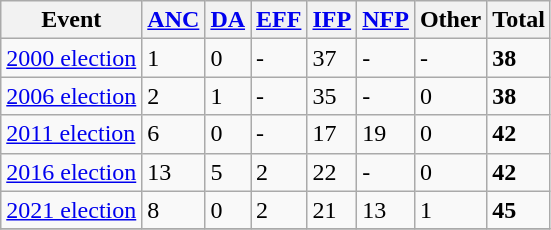<table class="wikitable">
<tr>
<th>Event</th>
<th><a href='#'>ANC</a></th>
<th><a href='#'>DA</a></th>
<th><a href='#'>EFF</a></th>
<th><a href='#'>IFP</a></th>
<th><a href='#'>NFP</a></th>
<th>Other</th>
<th>Total</th>
</tr>
<tr>
<td><a href='#'>2000 election</a></td>
<td>1</td>
<td>0</td>
<td>-</td>
<td>37</td>
<td>-</td>
<td>-</td>
<td><strong>38</strong></td>
</tr>
<tr>
<td><a href='#'>2006 election</a></td>
<td>2</td>
<td>1</td>
<td>-</td>
<td>35</td>
<td>-</td>
<td>0</td>
<td><strong>38</strong></td>
</tr>
<tr>
<td><a href='#'>2011 election</a></td>
<td>6</td>
<td>0</td>
<td>-</td>
<td>17</td>
<td>19</td>
<td>0</td>
<td><strong>42</strong></td>
</tr>
<tr>
<td><a href='#'>2016 election</a></td>
<td>13</td>
<td>5</td>
<td>2</td>
<td>22</td>
<td>-</td>
<td>0</td>
<td><strong>42</strong></td>
</tr>
<tr>
<td><a href='#'>2021 election</a></td>
<td>8</td>
<td>0</td>
<td>2</td>
<td>21</td>
<td>13</td>
<td>1</td>
<td><strong>45</strong></td>
</tr>
<tr>
</tr>
</table>
